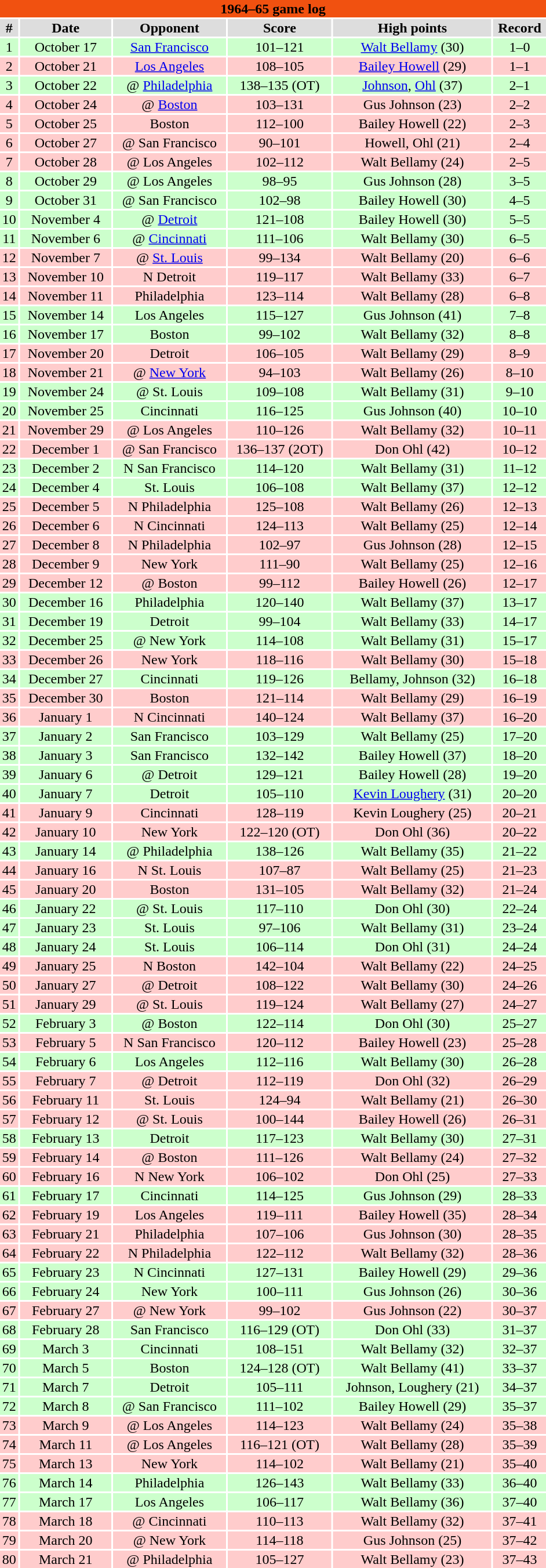<table class="toccolours collapsible" width=50% style="clear:both; margin:1.5em auto; text-align:center">
<tr>
<th colspan=11 style="background:#F15110; color:#000000;">1964–65 game log</th>
</tr>
<tr align="center" bgcolor="#dddddd">
<td><strong>#</strong></td>
<td><strong>Date</strong></td>
<td><strong>Opponent</strong></td>
<td><strong>Score</strong></td>
<td><strong>High points</strong></td>
<td><strong>Record</strong></td>
</tr>
<tr align="center" bgcolor="ccffcc">
<td>1</td>
<td>October 17</td>
<td><a href='#'>San Francisco</a></td>
<td>101–121</td>
<td><a href='#'>Walt Bellamy</a> (30)</td>
<td>1–0</td>
</tr>
<tr align="center" bgcolor="ffcccc">
<td>2</td>
<td>October 21</td>
<td><a href='#'>Los Angeles</a></td>
<td>108–105</td>
<td><a href='#'>Bailey Howell</a> (29)</td>
<td>1–1</td>
</tr>
<tr align="center" bgcolor="ccffcc">
<td>3</td>
<td>October 22</td>
<td>@ <a href='#'>Philadelphia</a></td>
<td>138–135 (OT)</td>
<td><a href='#'>Johnson</a>, <a href='#'>Ohl</a> (37)</td>
<td>2–1</td>
</tr>
<tr align="center" bgcolor="ffcccc">
<td>4</td>
<td>October 24</td>
<td>@ <a href='#'>Boston</a></td>
<td>103–131</td>
<td>Gus Johnson (23)</td>
<td>2–2</td>
</tr>
<tr align="center" bgcolor="ffcccc">
<td>5</td>
<td>October 25</td>
<td>Boston</td>
<td>112–100</td>
<td>Bailey Howell (22)</td>
<td>2–3</td>
</tr>
<tr align="center" bgcolor="ffcccc">
<td>6</td>
<td>October 27</td>
<td>@ San Francisco</td>
<td>90–101</td>
<td>Howell, Ohl (21)</td>
<td>2–4</td>
</tr>
<tr align="center" bgcolor="ffcccc">
<td>7</td>
<td>October 28</td>
<td>@ Los Angeles</td>
<td>102–112</td>
<td>Walt Bellamy (24)</td>
<td>2–5</td>
</tr>
<tr align="center" bgcolor="ccffcc">
<td>8</td>
<td>October 29</td>
<td>@ Los Angeles</td>
<td>98–95</td>
<td>Gus Johnson (28)</td>
<td>3–5</td>
</tr>
<tr align="center" bgcolor="ccffcc">
<td>9</td>
<td>October 31</td>
<td>@ San Francisco</td>
<td>102–98</td>
<td>Bailey Howell (30)</td>
<td>4–5</td>
</tr>
<tr align="center" bgcolor="ccffcc">
<td>10</td>
<td>November 4</td>
<td>@ <a href='#'>Detroit</a></td>
<td>121–108</td>
<td>Bailey Howell (30)</td>
<td>5–5</td>
</tr>
<tr align="center" bgcolor="ccffcc">
<td>11</td>
<td>November 6</td>
<td>@ <a href='#'>Cincinnati</a></td>
<td>111–106</td>
<td>Walt Bellamy (30)</td>
<td>6–5</td>
</tr>
<tr align="center" bgcolor="ffcccc">
<td>12</td>
<td>November 7</td>
<td>@ <a href='#'>St. Louis</a></td>
<td>99–134</td>
<td>Walt Bellamy (20)</td>
<td>6–6</td>
</tr>
<tr align="center" bgcolor="ffcccc">
<td>13</td>
<td>November 10</td>
<td>N Detroit</td>
<td>119–117</td>
<td>Walt Bellamy (33)</td>
<td>6–7</td>
</tr>
<tr align="center" bgcolor="ffcccc">
<td>14</td>
<td>November 11</td>
<td>Philadelphia</td>
<td>123–114</td>
<td>Walt Bellamy (28)</td>
<td>6–8</td>
</tr>
<tr align="center" bgcolor="ccffcc">
<td>15</td>
<td>November 14</td>
<td>Los Angeles</td>
<td>115–127</td>
<td>Gus Johnson (41)</td>
<td>7–8</td>
</tr>
<tr align="center" bgcolor="ccffcc">
<td>16</td>
<td>November 17</td>
<td>Boston</td>
<td>99–102</td>
<td>Walt Bellamy (32)</td>
<td>8–8</td>
</tr>
<tr align="center" bgcolor="ffcccc">
<td>17</td>
<td>November 20</td>
<td>Detroit</td>
<td>106–105</td>
<td>Walt Bellamy (29)</td>
<td>8–9</td>
</tr>
<tr align="center" bgcolor="ffcccc">
<td>18</td>
<td>November 21</td>
<td>@ <a href='#'>New York</a></td>
<td>94–103</td>
<td>Walt Bellamy (26)</td>
<td>8–10</td>
</tr>
<tr align="center" bgcolor="ccffcc">
<td>19</td>
<td>November 24</td>
<td>@ St. Louis</td>
<td>109–108</td>
<td>Walt Bellamy (31)</td>
<td>9–10</td>
</tr>
<tr align="center" bgcolor="ccffcc">
<td>20</td>
<td>November 25</td>
<td>Cincinnati</td>
<td>116–125</td>
<td>Gus Johnson (40)</td>
<td>10–10</td>
</tr>
<tr align="center" bgcolor="ffcccc">
<td>21</td>
<td>November 29</td>
<td>@ Los Angeles</td>
<td>110–126</td>
<td>Walt Bellamy (32)</td>
<td>10–11</td>
</tr>
<tr align="center" bgcolor="ffcccc">
<td>22</td>
<td>December 1</td>
<td>@ San Francisco</td>
<td>136–137 (2OT)</td>
<td>Don Ohl (42)</td>
<td>10–12</td>
</tr>
<tr align="center" bgcolor="ccffcc">
<td>23</td>
<td>December 2</td>
<td>N San Francisco</td>
<td>114–120</td>
<td>Walt Bellamy (31)</td>
<td>11–12</td>
</tr>
<tr align="center" bgcolor="ccffcc">
<td>24</td>
<td>December 4</td>
<td>St. Louis</td>
<td>106–108</td>
<td>Walt Bellamy (37)</td>
<td>12–12</td>
</tr>
<tr align="center" bgcolor="ffcccc">
<td>25</td>
<td>December 5</td>
<td>N Philadelphia</td>
<td>125–108</td>
<td>Walt Bellamy (26)</td>
<td>12–13</td>
</tr>
<tr align="center" bgcolor="ffcccc">
<td>26</td>
<td>December 6</td>
<td>N Cincinnati</td>
<td>124–113</td>
<td>Walt Bellamy (25)</td>
<td>12–14</td>
</tr>
<tr align="center" bgcolor="ffcccc">
<td>27</td>
<td>December 8</td>
<td>N Philadelphia</td>
<td>102–97</td>
<td>Gus Johnson (28)</td>
<td>12–15</td>
</tr>
<tr align="center" bgcolor="ffcccc">
<td>28</td>
<td>December 9</td>
<td>New York</td>
<td>111–90</td>
<td>Walt Bellamy (25)</td>
<td>12–16</td>
</tr>
<tr align="center" bgcolor="ffcccc">
<td>29</td>
<td>December 12</td>
<td>@ Boston</td>
<td>99–112</td>
<td>Bailey Howell (26)</td>
<td>12–17</td>
</tr>
<tr align="center" bgcolor="ccffcc">
<td>30</td>
<td>December 16</td>
<td>Philadelphia</td>
<td>120–140</td>
<td>Walt Bellamy (37)</td>
<td>13–17</td>
</tr>
<tr align="center" bgcolor="ccffcc">
<td>31</td>
<td>December 19</td>
<td>Detroit</td>
<td>99–104</td>
<td>Walt Bellamy (33)</td>
<td>14–17</td>
</tr>
<tr align="center" bgcolor="ccffcc">
<td>32</td>
<td>December 25</td>
<td>@ New York</td>
<td>114–108</td>
<td>Walt Bellamy (31)</td>
<td>15–17</td>
</tr>
<tr align="center" bgcolor="ffcccc">
<td>33</td>
<td>December 26</td>
<td>New York</td>
<td>118–116</td>
<td>Walt Bellamy (30)</td>
<td>15–18</td>
</tr>
<tr align="center" bgcolor="ccffcc">
<td>34</td>
<td>December 27</td>
<td>Cincinnati</td>
<td>119–126</td>
<td>Bellamy, Johnson (32)</td>
<td>16–18</td>
</tr>
<tr align="center" bgcolor="ffcccc">
<td>35</td>
<td>December 30</td>
<td>Boston</td>
<td>121–114</td>
<td>Walt Bellamy (29)</td>
<td>16–19</td>
</tr>
<tr align="center" bgcolor="ffcccc">
<td>36</td>
<td>January 1</td>
<td>N Cincinnati</td>
<td>140–124</td>
<td>Walt Bellamy (37)</td>
<td>16–20</td>
</tr>
<tr align="center" bgcolor="ccffcc">
<td>37</td>
<td>January 2</td>
<td>San Francisco</td>
<td>103–129</td>
<td>Walt Bellamy (25)</td>
<td>17–20</td>
</tr>
<tr align="center" bgcolor="ccffcc">
<td>38</td>
<td>January 3</td>
<td>San Francisco</td>
<td>132–142</td>
<td>Bailey Howell (37)</td>
<td>18–20</td>
</tr>
<tr align="center" bgcolor="ccffcc">
<td>39</td>
<td>January 6</td>
<td>@ Detroit</td>
<td>129–121</td>
<td>Bailey Howell (28)</td>
<td>19–20</td>
</tr>
<tr align="center" bgcolor="ccffcc">
<td>40</td>
<td>January 7</td>
<td>Detroit</td>
<td>105–110</td>
<td><a href='#'>Kevin Loughery</a> (31)</td>
<td>20–20</td>
</tr>
<tr align="center" bgcolor="ffcccc">
<td>41</td>
<td>January 9</td>
<td>Cincinnati</td>
<td>128–119</td>
<td>Kevin Loughery (25)</td>
<td>20–21</td>
</tr>
<tr align="center" bgcolor="ffcccc">
<td>42</td>
<td>January 10</td>
<td>New York</td>
<td>122–120 (OT)</td>
<td>Don Ohl (36)</td>
<td>20–22</td>
</tr>
<tr align="center" bgcolor="ccffcc">
<td>43</td>
<td>January 14</td>
<td>@ Philadelphia</td>
<td>138–126</td>
<td>Walt Bellamy (35)</td>
<td>21–22</td>
</tr>
<tr align="center" bgcolor="ffcccc">
<td>44</td>
<td>January 16</td>
<td>N St. Louis</td>
<td>107–87</td>
<td>Walt Bellamy (25)</td>
<td>21–23</td>
</tr>
<tr align="center" bgcolor="ffcccc">
<td>45</td>
<td>January 20</td>
<td>Boston</td>
<td>131–105</td>
<td>Walt Bellamy (32)</td>
<td>21–24</td>
</tr>
<tr align="center" bgcolor="ccffcc">
<td>46</td>
<td>January 22</td>
<td>@ St. Louis</td>
<td>117–110</td>
<td>Don Ohl (30)</td>
<td>22–24</td>
</tr>
<tr align="center" bgcolor="ccffcc">
<td>47</td>
<td>January 23</td>
<td>St. Louis</td>
<td>97–106</td>
<td>Walt Bellamy (31)</td>
<td>23–24</td>
</tr>
<tr align="center" bgcolor="ccffcc">
<td>48</td>
<td>January 24</td>
<td>St. Louis</td>
<td>106–114</td>
<td>Don Ohl (31)</td>
<td>24–24</td>
</tr>
<tr align="center" bgcolor="ffcccc">
<td>49</td>
<td>January 25</td>
<td>N Boston</td>
<td>142–104</td>
<td>Walt Bellamy (22)</td>
<td>24–25</td>
</tr>
<tr align="center" bgcolor="ffcccc">
<td>50</td>
<td>January 27</td>
<td>@ Detroit</td>
<td>108–122</td>
<td>Walt Bellamy (30)</td>
<td>24–26</td>
</tr>
<tr align="center" bgcolor="ffcccc">
<td>51</td>
<td>January 29</td>
<td>@ St. Louis</td>
<td>119–124</td>
<td>Walt Bellamy (27)</td>
<td>24–27</td>
</tr>
<tr align="center" bgcolor="ccffcc">
<td>52</td>
<td>February 3</td>
<td>@ Boston</td>
<td>122–114</td>
<td>Don Ohl (30)</td>
<td>25–27</td>
</tr>
<tr align="center" bgcolor="ffcccc">
<td>53</td>
<td>February 5</td>
<td>N San Francisco</td>
<td>120–112</td>
<td>Bailey Howell (23)</td>
<td>25–28</td>
</tr>
<tr align="center" bgcolor="ccffcc">
<td>54</td>
<td>February 6</td>
<td>Los Angeles</td>
<td>112–116</td>
<td>Walt Bellamy (30)</td>
<td>26–28</td>
</tr>
<tr align="center" bgcolor="ffcccc">
<td>55</td>
<td>February 7</td>
<td>@ Detroit</td>
<td>112–119</td>
<td>Don Ohl (32)</td>
<td>26–29</td>
</tr>
<tr align="center" bgcolor="ffcccc">
<td>56</td>
<td>February 11</td>
<td>St. Louis</td>
<td>124–94</td>
<td>Walt Bellamy (21)</td>
<td>26–30</td>
</tr>
<tr align="center" bgcolor="ffcccc">
<td>57</td>
<td>February 12</td>
<td>@ St. Louis</td>
<td>100–144</td>
<td>Bailey Howell (26)</td>
<td>26–31</td>
</tr>
<tr align="center" bgcolor="ccffcc">
<td>58</td>
<td>February 13</td>
<td>Detroit</td>
<td>117–123</td>
<td>Walt Bellamy (30)</td>
<td>27–31</td>
</tr>
<tr align="center" bgcolor="ffcccc">
<td>59</td>
<td>February 14</td>
<td>@ Boston</td>
<td>111–126</td>
<td>Walt Bellamy (24)</td>
<td>27–32</td>
</tr>
<tr align="center" bgcolor="ffcccc">
<td>60</td>
<td>February 16</td>
<td>N New York</td>
<td>106–102</td>
<td>Don Ohl (25)</td>
<td>27–33</td>
</tr>
<tr align="center" bgcolor="ccffcc">
<td>61</td>
<td>February 17</td>
<td>Cincinnati</td>
<td>114–125</td>
<td>Gus Johnson (29)</td>
<td>28–33</td>
</tr>
<tr align="center" bgcolor="ffcccc">
<td>62</td>
<td>February 19</td>
<td>Los Angeles</td>
<td>119–111</td>
<td>Bailey Howell (35)</td>
<td>28–34</td>
</tr>
<tr align="center" bgcolor="ffcccc">
<td>63</td>
<td>February 21</td>
<td>Philadelphia</td>
<td>107–106</td>
<td>Gus Johnson (30)</td>
<td>28–35</td>
</tr>
<tr align="center" bgcolor="ffcccc">
<td>64</td>
<td>February 22</td>
<td>N Philadelphia</td>
<td>122–112</td>
<td>Walt Bellamy (32)</td>
<td>28–36</td>
</tr>
<tr align="center" bgcolor="ccffcc">
<td>65</td>
<td>February 23</td>
<td>N Cincinnati</td>
<td>127–131</td>
<td>Bailey Howell (29)</td>
<td>29–36</td>
</tr>
<tr align="center" bgcolor="ccffcc">
<td>66</td>
<td>February 24</td>
<td>New York</td>
<td>100–111</td>
<td>Gus Johnson (26)</td>
<td>30–36</td>
</tr>
<tr align="center" bgcolor="ffcccc">
<td>67</td>
<td>February 27</td>
<td>@ New York</td>
<td>99–102</td>
<td>Gus Johnson (22)</td>
<td>30–37</td>
</tr>
<tr align="center" bgcolor="ccffcc">
<td>68</td>
<td>February 28</td>
<td>San Francisco</td>
<td>116–129 (OT)</td>
<td>Don Ohl (33)</td>
<td>31–37</td>
</tr>
<tr align="center" bgcolor="ccffcc">
<td>69</td>
<td>March 3</td>
<td>Cincinnati</td>
<td>108–151</td>
<td>Walt Bellamy (32)</td>
<td>32–37</td>
</tr>
<tr align="center" bgcolor="ccffcc">
<td>70</td>
<td>March 5</td>
<td>Boston</td>
<td>124–128 (OT)</td>
<td>Walt Bellamy (41)</td>
<td>33–37</td>
</tr>
<tr align="center" bgcolor="ccffcc">
<td>71</td>
<td>March 7</td>
<td>Detroit</td>
<td>105–111</td>
<td>Johnson, Loughery (21)</td>
<td>34–37</td>
</tr>
<tr align="center" bgcolor="ccffcc">
<td>72</td>
<td>March 8</td>
<td>@ San Francisco</td>
<td>111–102</td>
<td>Bailey Howell (29)</td>
<td>35–37</td>
</tr>
<tr align="center" bgcolor="ffcccc">
<td>73</td>
<td>March 9</td>
<td>@ Los Angeles</td>
<td>114–123</td>
<td>Walt Bellamy (24)</td>
<td>35–38</td>
</tr>
<tr align="center" bgcolor="ffcccc">
<td>74</td>
<td>March 11</td>
<td>@ Los Angeles</td>
<td>116–121 (OT)</td>
<td>Walt Bellamy (28)</td>
<td>35–39</td>
</tr>
<tr align="center" bgcolor="ffcccc">
<td>75</td>
<td>March 13</td>
<td>New York</td>
<td>114–102</td>
<td>Walt Bellamy (21)</td>
<td>35–40</td>
</tr>
<tr align="center" bgcolor="ccffcc">
<td>76</td>
<td>March 14</td>
<td>Philadelphia</td>
<td>126–143</td>
<td>Walt Bellamy (33)</td>
<td>36–40</td>
</tr>
<tr align="center" bgcolor="ccffcc">
<td>77</td>
<td>March 17</td>
<td>Los Angeles</td>
<td>106–117</td>
<td>Walt Bellamy (36)</td>
<td>37–40</td>
</tr>
<tr align="center" bgcolor="ffcccc">
<td>78</td>
<td>March 18</td>
<td>@ Cincinnati</td>
<td>110–113</td>
<td>Walt Bellamy (32)</td>
<td>37–41</td>
</tr>
<tr align="center" bgcolor="ffcccc">
<td>79</td>
<td>March 20</td>
<td>@ New York</td>
<td>114–118</td>
<td>Gus Johnson (25)</td>
<td>37–42</td>
</tr>
<tr align="center" bgcolor="ffcccc">
<td>80</td>
<td>March 21</td>
<td>@ Philadelphia</td>
<td>105–127</td>
<td>Walt Bellamy (23)</td>
<td>37–43</td>
</tr>
</table>
